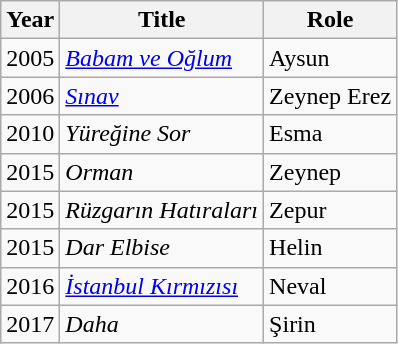<table class="wikitable sortable">
<tr>
<th>Year</th>
<th>Title</th>
<th>Role</th>
</tr>
<tr>
<td>2005</td>
<td><em><a href='#'>Babam ve Oğlum</a></em></td>
<td>Aysun</td>
</tr>
<tr>
<td>2006</td>
<td><em><a href='#'>Sınav</a></em></td>
<td>Zeynep Erez</td>
</tr>
<tr>
<td>2010</td>
<td><em>Yüreğine Sor</em></td>
<td>Esma</td>
</tr>
<tr>
<td>2015</td>
<td><em>Orman</em></td>
<td>Zeynep</td>
</tr>
<tr>
<td>2015</td>
<td><em>Rüzgarın Hatıraları</em></td>
<td>Zepur</td>
</tr>
<tr>
<td>2015</td>
<td><em>Dar Elbise</em></td>
<td>Helin</td>
</tr>
<tr>
<td>2016</td>
<td><em><a href='#'>İstanbul Kırmızısı</a></em></td>
<td>Neval</td>
</tr>
<tr>
<td>2017</td>
<td><em>Daha</em></td>
<td>Şirin</td>
</tr>
</table>
